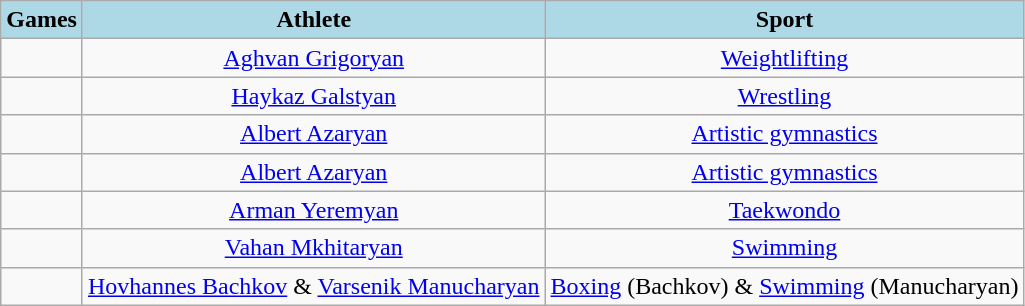<table class="wikitable" style="text-align:center">
<tr>
<th style="background-color:lightblue">Games</th>
<th style="background-color:lightblue">Athlete</th>
<th style="background-color:lightblue">Sport</th>
</tr>
<tr>
<td align=left></td>
<td><a href='#'>Aghvan Grigoryan</a></td>
<td><a href='#'>Weightlifting</a></td>
</tr>
<tr>
<td align=left></td>
<td><a href='#'>Haykaz Galstyan</a></td>
<td><a href='#'>Wrestling</a></td>
</tr>
<tr>
<td align=left></td>
<td><a href='#'>Albert Azaryan</a></td>
<td><a href='#'>Artistic gymnastics</a></td>
</tr>
<tr>
<td align=left></td>
<td><a href='#'>Albert Azaryan</a></td>
<td><a href='#'>Artistic gymnastics</a></td>
</tr>
<tr>
<td align=left></td>
<td><a href='#'>Arman Yeremyan</a></td>
<td><a href='#'>Taekwondo</a></td>
</tr>
<tr>
<td align=left></td>
<td><a href='#'>Vahan Mkhitaryan</a></td>
<td><a href='#'>Swimming</a></td>
</tr>
<tr>
<td align=left></td>
<td><a href='#'>Hovhannes Bachkov</a> & <a href='#'>Varsenik Manucharyan</a></td>
<td><a href='#'>Boxing</a> (Bachkov) & <a href='#'>Swimming</a> (Manucharyan)</td>
</tr>
</table>
